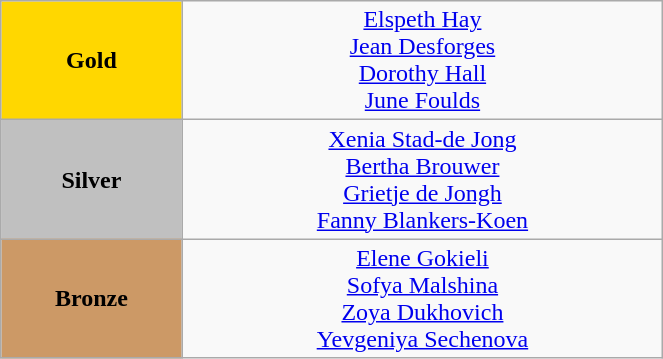<table class="wikitable" style="text-align:center; " width="35%">
<tr>
<td bgcolor="gold"><strong>Gold</strong></td>
<td><a href='#'>Elspeth Hay</a><br><a href='#'>Jean Desforges</a><br><a href='#'>Dorothy Hall</a><br><a href='#'>June Foulds</a><br><small><em></em></small></td>
</tr>
<tr>
<td bgcolor="silver"><strong>Silver</strong></td>
<td><a href='#'>Xenia Stad-de Jong</a><br><a href='#'>Bertha Brouwer</a><br><a href='#'>Grietje de Jongh</a><br><a href='#'>Fanny Blankers-Koen</a><br><small><em></em></small></td>
</tr>
<tr>
<td bgcolor="CC9966"><strong>Bronze</strong></td>
<td><a href='#'>Elene Gokieli</a><br><a href='#'>Sofya Malshina</a><br><a href='#'>Zoya Dukhovich</a><br><a href='#'>Yevgeniya Sechenova</a><br><small><em></em></small></td>
</tr>
</table>
